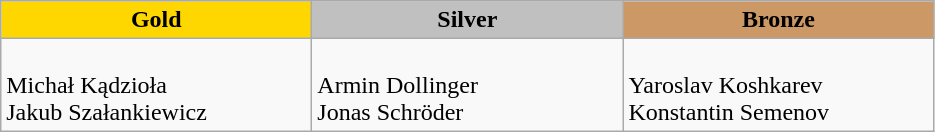<table class="wikitable" style="text-align:left">
<tr align="center">
<td width=200 bgcolor=gold><strong>Gold</strong></td>
<td width=200 bgcolor=silver><strong>Silver</strong></td>
<td width=200 bgcolor=CC9966><strong>Bronze</strong></td>
</tr>
<tr>
<td><br>Michał Kądzioła<br>Jakub Szałankiewicz</td>
<td><br>Armin Dollinger<br>Jonas Schröder</td>
<td><br>Yaroslav Koshkarev<br>Konstantin Semenov</td>
</tr>
</table>
